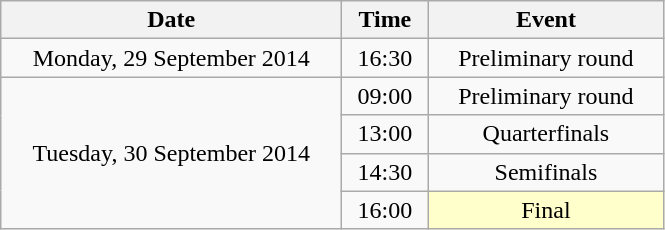<table class = "wikitable" style="text-align:center;">
<tr>
<th width=220>Date</th>
<th width=50>Time</th>
<th width=150>Event</th>
</tr>
<tr>
<td>Monday, 29 September 2014</td>
<td>16:30</td>
<td>Preliminary round</td>
</tr>
<tr>
<td rowspan=4>Tuesday, 30 September 2014</td>
<td>09:00</td>
<td>Preliminary round</td>
</tr>
<tr>
<td>13:00</td>
<td>Quarterfinals</td>
</tr>
<tr>
<td>14:30</td>
<td>Semifinals</td>
</tr>
<tr>
<td>16:00</td>
<td bgcolor=ffffcc>Final</td>
</tr>
</table>
